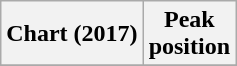<table class="wikitable plainrowheaders sortable" style="text-align:center">
<tr>
<th scope="col">Chart (2017)</th>
<th scope="col">Peak<br> position</th>
</tr>
<tr>
</tr>
</table>
